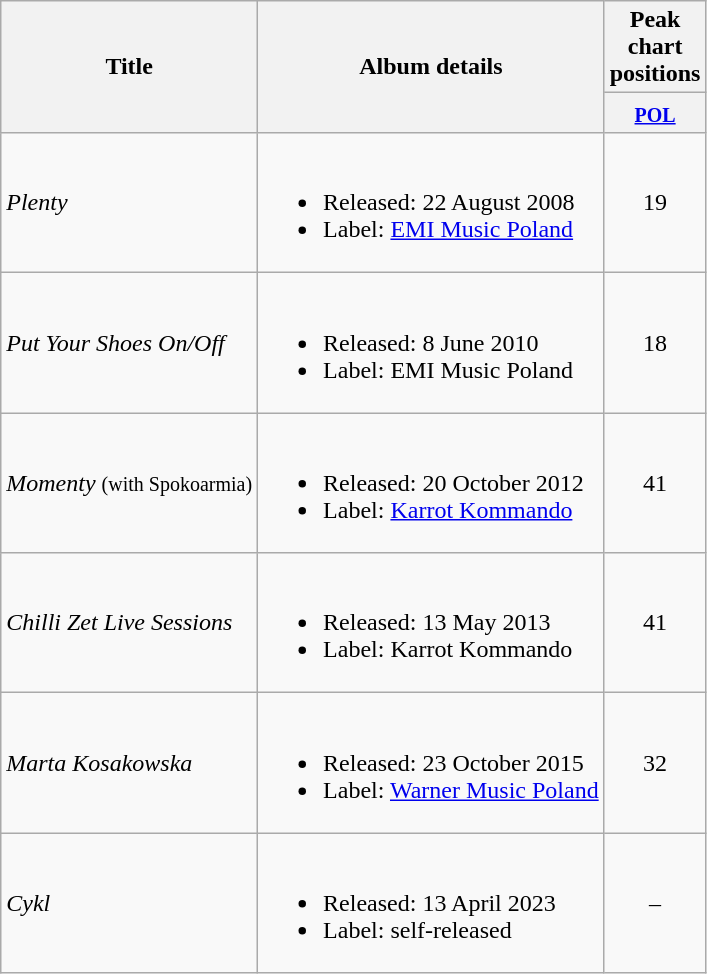<table class=wikitable>
<tr>
<th rowspan=2>Title</th>
<th rowspan=2>Album details</th>
<th colspan=1>Peak chart positions</th>
</tr>
<tr style="vertical-align:top;line-height:1.2">
<th width=25px><small><a href='#'>POL</a></small></th>
</tr>
<tr>
<td><em>Plenty</em></td>
<td><br><ul><li>Released: 22 August 2008</li><li>Label: <a href='#'>EMI Music Poland</a></li></ul></td>
<td align="center">19</td>
</tr>
<tr>
<td><em>Put Your Shoes On/Off</em></td>
<td><br><ul><li>Released: 8 June 2010</li><li>Label: EMI Music Poland</li></ul></td>
<td align="center">18</td>
</tr>
<tr>
<td><em>Momenty</em> <small>(with Spokoarmia)</small></td>
<td><br><ul><li>Released: 20 October 2012</li><li>Label: <a href='#'>Karrot Kommando</a></li></ul></td>
<td align="center">41</td>
</tr>
<tr>
<td><em>Chilli Zet Live Sessions</em></td>
<td><br><ul><li>Released: 13 May 2013</li><li>Label: Karrot Kommando</li></ul></td>
<td align="center">41</td>
</tr>
<tr>
<td><em>Marta Kosakowska</em></td>
<td><br><ul><li>Released: 23 October 2015</li><li>Label: <a href='#'>Warner Music Poland</a></li></ul></td>
<td align="center">32</td>
</tr>
<tr>
<td><em>Cykl</em></td>
<td><br><ul><li>Released: 13 April 2023</li><li>Label: self-released</li></ul></td>
<td align="center">–</td>
</tr>
</table>
